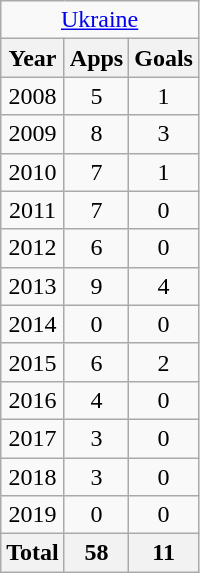<table class="wikitable" style="text-align:center">
<tr>
<td colspan=3><a href='#'>Ukraine</a></td>
</tr>
<tr>
<th>Year</th>
<th>Apps</th>
<th>Goals</th>
</tr>
<tr>
<td>2008</td>
<td>5</td>
<td>1</td>
</tr>
<tr>
<td>2009</td>
<td>8</td>
<td>3</td>
</tr>
<tr>
<td>2010</td>
<td>7</td>
<td>1</td>
</tr>
<tr>
<td>2011</td>
<td>7</td>
<td>0</td>
</tr>
<tr>
<td>2012</td>
<td>6</td>
<td>0</td>
</tr>
<tr>
<td>2013</td>
<td>9</td>
<td>4</td>
</tr>
<tr>
<td>2014</td>
<td>0</td>
<td>0</td>
</tr>
<tr>
<td>2015</td>
<td>6</td>
<td>2</td>
</tr>
<tr>
<td>2016</td>
<td>4</td>
<td>0</td>
</tr>
<tr>
<td>2017</td>
<td>3</td>
<td>0</td>
</tr>
<tr>
<td>2018</td>
<td>3</td>
<td>0</td>
</tr>
<tr>
<td>2019</td>
<td>0</td>
<td>0</td>
</tr>
<tr>
<th>Total</th>
<th>58</th>
<th>11</th>
</tr>
</table>
